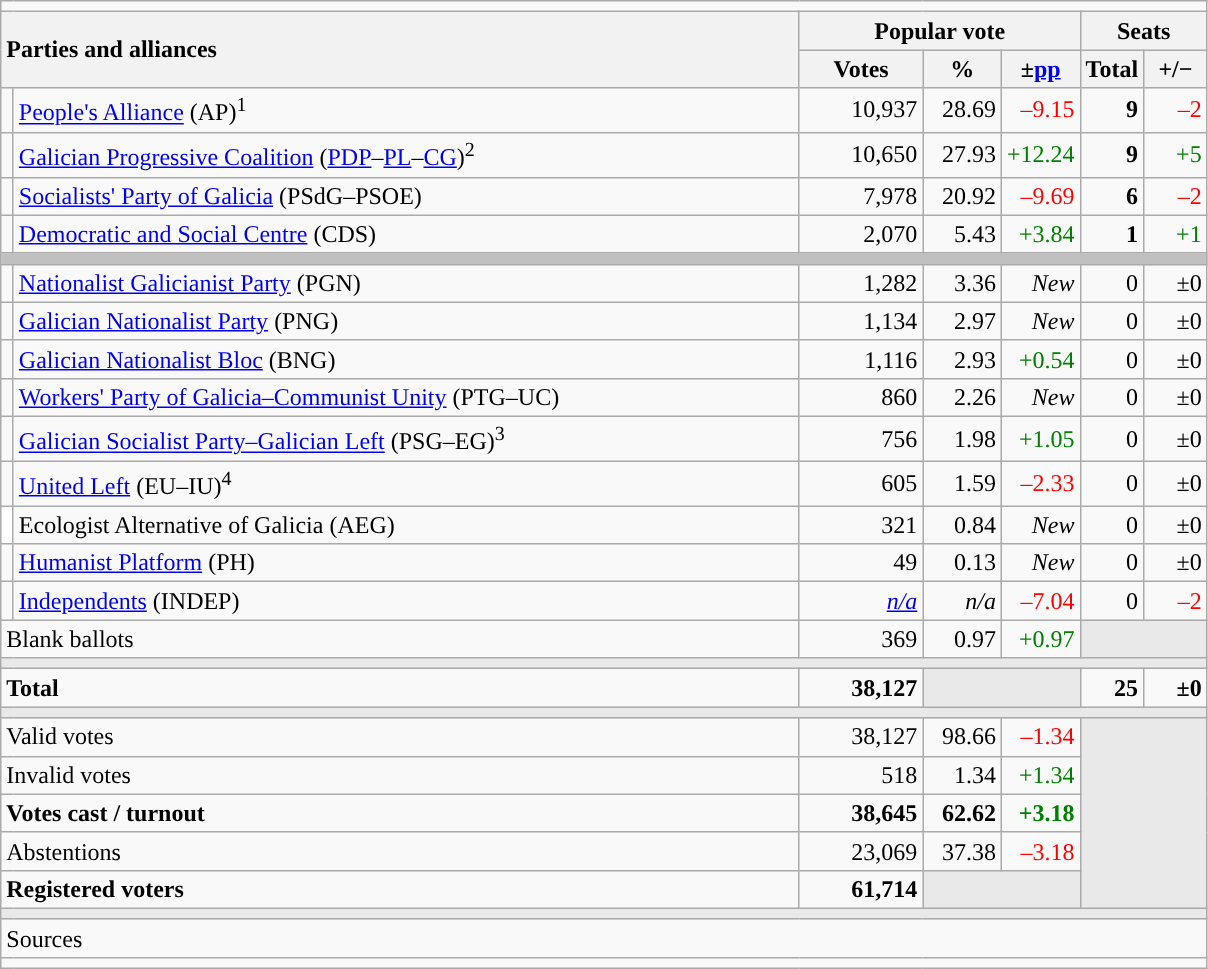<table class="wikitable" style="text-align:right;">
<tr>
<td colspan="7"></td>
</tr>
<tr>
<th style="text-align:left;" rowspan="2" colspan="2" width="525">Parties and alliances</th>
<th colspan="3">Popular vote</th>
<th colspan="2">Seats</th>
</tr>
<tr>
<th width="75">Votes</th>
<th width="45">%</th>
<th width="45">±<a href='#'>pp</a></th>
<th width="35">Total</th>
<th width="35">+/−</th>
</tr>
<tr>
<td width="1" style="color:inherit;background:"></td>
<td align="left"><a href='#'>People's Alliance</a> (AP)<sup>1</sup></td>
<td>10,937</td>
<td>28.69</td>
<td style="color:red;">–9.15</td>
<td><strong>9</strong></td>
<td style="color:red;">–2</td>
</tr>
<tr>
<td style="color:inherit;background:"></td>
<td align="left"><a href='#'>Galician Progressive Coalition</a> (<a href='#'>PDP</a>–<a href='#'>PL</a>–<a href='#'>CG</a>)<sup>2</sup></td>
<td>10,650</td>
<td>27.93</td>
<td style="color:green;">+12.24</td>
<td><strong>9</strong></td>
<td style="color:green;">+5</td>
</tr>
<tr>
<td style="color:inherit;background:"></td>
<td align="left"><a href='#'>Socialists' Party of Galicia</a> (PSdG–PSOE)</td>
<td>7,978</td>
<td>20.92</td>
<td style="color:red;">–9.69</td>
<td><strong>6</strong></td>
<td style="color:red;">–2</td>
</tr>
<tr>
<td style="color:inherit;background:"></td>
<td align="left"><a href='#'>Democratic and Social Centre</a> (CDS)</td>
<td>2,070</td>
<td>5.43</td>
<td style="color:green;">+3.84</td>
<td><strong>1</strong></td>
<td style="color:green;">+1</td>
</tr>
<tr>
<td colspan="7" style="color:inherit;background:#C0C0C0"></td>
</tr>
<tr>
<td style="color:inherit;background:"></td>
<td align="left"><a href='#'>Nationalist Galicianist Party</a> (PGN)</td>
<td>1,282</td>
<td>3.36</td>
<td><em>New</em></td>
<td>0</td>
<td>±0</td>
</tr>
<tr>
<td style="color:inherit;background:"></td>
<td align="left"><a href='#'>Galician Nationalist Party</a> (PNG)</td>
<td>1,134</td>
<td>2.97</td>
<td><em>New</em></td>
<td>0</td>
<td>±0</td>
</tr>
<tr>
<td style="color:inherit;background:"></td>
<td align="left"><a href='#'>Galician Nationalist Bloc</a> (BNG)</td>
<td>1,116</td>
<td>2.93</td>
<td style="color:green;">+0.54</td>
<td>0</td>
<td>±0</td>
</tr>
<tr>
<td style="color:inherit;background:"></td>
<td align="left"><a href='#'>Workers' Party of Galicia–Communist Unity</a> (PTG–UC)</td>
<td>860</td>
<td>2.26</td>
<td><em>New</em></td>
<td>0</td>
<td>±0</td>
</tr>
<tr>
<td style="color:inherit;background:"></td>
<td align="left"><a href='#'>Galician Socialist Party–Galician Left</a> (PSG–EG)<sup>3</sup></td>
<td>756</td>
<td>1.98</td>
<td style="color:green;">+1.05</td>
<td>0</td>
<td>±0</td>
</tr>
<tr>
<td style="color:inherit;background:"></td>
<td align="left"><a href='#'>United Left</a> (EU–IU)<sup>4</sup></td>
<td>605</td>
<td>1.59</td>
<td style="color:red;">–2.33</td>
<td>0</td>
<td>±0</td>
</tr>
<tr>
<td bgcolor="white"></td>
<td align="left">Ecologist Alternative of Galicia (AEG)</td>
<td>321</td>
<td>0.84</td>
<td><em>New</em></td>
<td>0</td>
<td>±0</td>
</tr>
<tr>
<td style="color:inherit;background:"></td>
<td align="left"><a href='#'>Humanist Platform</a> (PH)</td>
<td>49</td>
<td>0.13</td>
<td><em>New</em></td>
<td>0</td>
<td>±0</td>
</tr>
<tr>
<td style="color:inherit;background:"></td>
<td align="left"><a href='#'>Independents</a> (INDEP)</td>
<td><em><a href='#'>n/a</a></em></td>
<td><em>n/a</em></td>
<td style="color:red;">–7.04</td>
<td>0</td>
<td style="color:red;">–2</td>
</tr>
<tr>
<td align="left" colspan="2">Blank ballots</td>
<td>369</td>
<td>0.97</td>
<td style="color:green;">+0.97</td>
<td style="color:inherit;background:#E9E9E9" colspan="2"></td>
</tr>
<tr>
<td colspan="7" style="color:inherit;background:#E9E9E9"></td>
</tr>
<tr style="font-weight:bold;">
<td align="left" colspan="2">Total</td>
<td>38,127</td>
<td bgcolor="#E9E9E9" colspan="2"></td>
<td>25</td>
<td>±0</td>
</tr>
<tr>
<td colspan="7" style="color:inherit;background:#E9E9E9"></td>
</tr>
<tr>
<td align="left" colspan="2">Valid votes</td>
<td>38,127</td>
<td>98.66</td>
<td style="color:red;">–1.34</td>
<td bgcolor="#E9E9E9" colspan="2" rowspan="5"></td>
</tr>
<tr>
<td align="left" colspan="2">Invalid votes</td>
<td>518</td>
<td>1.34</td>
<td style="color:green;">+1.34</td>
</tr>
<tr style="font-weight:bold;">
<td align="left" colspan="2">Votes cast / turnout</td>
<td>38,645</td>
<td>62.62</td>
<td style="color:green;">+3.18</td>
</tr>
<tr>
<td align="left" colspan="2">Abstentions</td>
<td>23,069</td>
<td>37.38</td>
<td style="color:red;">–3.18</td>
</tr>
<tr style="font-weight:bold;">
<td align="left" colspan="2">Registered voters</td>
<td>61,714</td>
<td bgcolor="#E9E9E9" colspan="2"></td>
</tr>
<tr>
<td colspan="7" style="color:inherit;background:#E9E9E9"></td>
</tr>
<tr>
<td align="left" colspan="7">Sources</td>
</tr>
<tr>
<td colspan="7" style="text-align:left; max-width:790px;"></td>
</tr>
</table>
